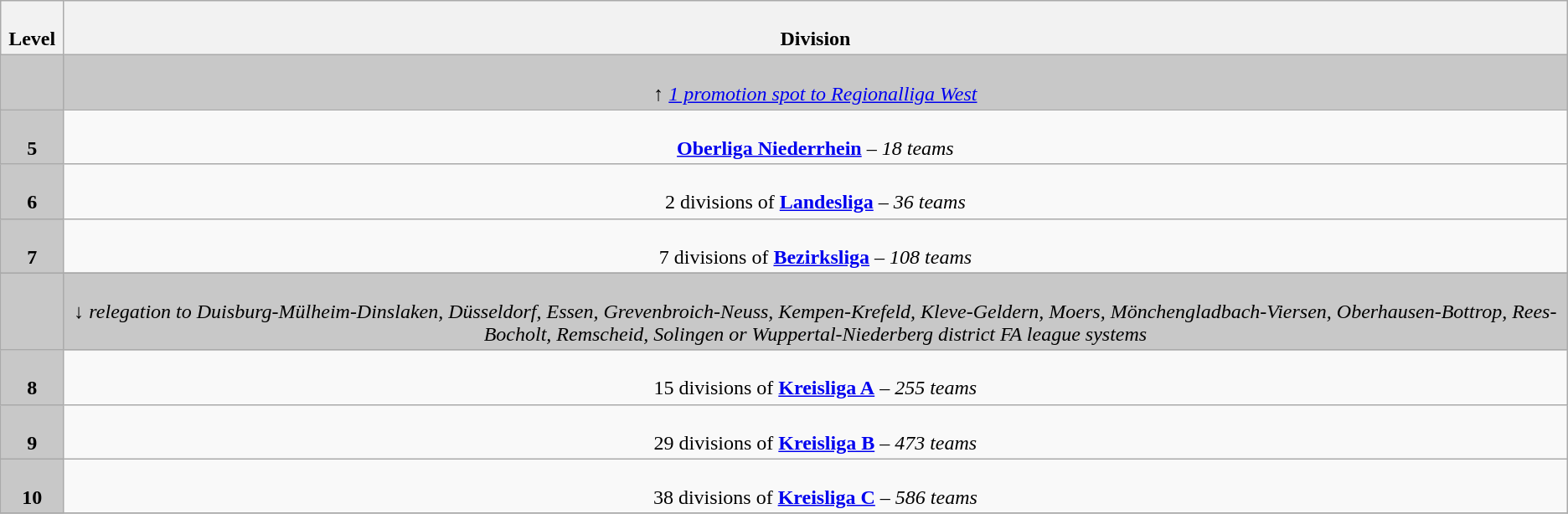<table class="wikitable" style="text-align:center">
<tr>
<th colspan="1" width="4%"><br>Level</th>
<th colspan="1"><br>Division</th>
</tr>
<tr style="background:#c8c8c8">
<td colspan="1"></td>
<td colspan="1"><br><em>↑ <a href='#'>1 promotion spot to Regionalliga West</a></em></td>
</tr>
<tr>
<td colspan="1" style="background:#c8c8c8"><br><strong>5</strong></td>
<td colspan="1"><br><strong><a href='#'>Oberliga Niederrhein</a></strong> – <em>18 teams</em></td>
</tr>
<tr>
<td colspan="1" style="background:#c8c8c8"><br><strong>6</strong></td>
<td colspan="1"><br>2 divisions of <strong><a href='#'>Landesliga</a></strong> – <em>36 teams</em></td>
</tr>
<tr>
<td colspan="1" style="background:#c8c8c8"><br><strong>7</strong></td>
<td colspan="1"><br>7 divisions of <strong><a href='#'>Bezirksliga</a></strong> – <em>108 teams</em></td>
</tr>
<tr>
</tr>
<tr style="background:#c8c8c8">
<td colspan="1"></td>
<td colspan="1"><br><em>↓ relegation to Duisburg-Mülheim-Dinslaken, Düsseldorf, Essen, Grevenbroich-Neuss, Kempen-Krefeld, Kleve-Geldern, Moers, Mönchengladbach-Viersen, Oberhausen-Bottrop, Rees-Bocholt, Remscheid, Solingen or Wuppertal-Niederberg district FA league systems</em></td>
</tr>
<tr>
<td colspan="1" style="background:#c8c8c8"><br><strong>8</strong></td>
<td colspan="1"><br>15 divisions of <strong><a href='#'>Kreisliga A</a></strong> – <em>255 teams</em></td>
</tr>
<tr>
<td colspan="1" style="background:#c8c8c8"><br><strong>9</strong></td>
<td colspan="1"><br>29 divisions of <strong><a href='#'>Kreisliga B</a></strong> – <em>473 teams</em></td>
</tr>
<tr>
<td colspan="1" style="background:#c8c8c8"><br><strong>10</strong></td>
<td colspan="1"><br>38 divisions of <strong><a href='#'>Kreisliga C</a></strong> – <em>586 teams</em></td>
</tr>
<tr>
</tr>
</table>
